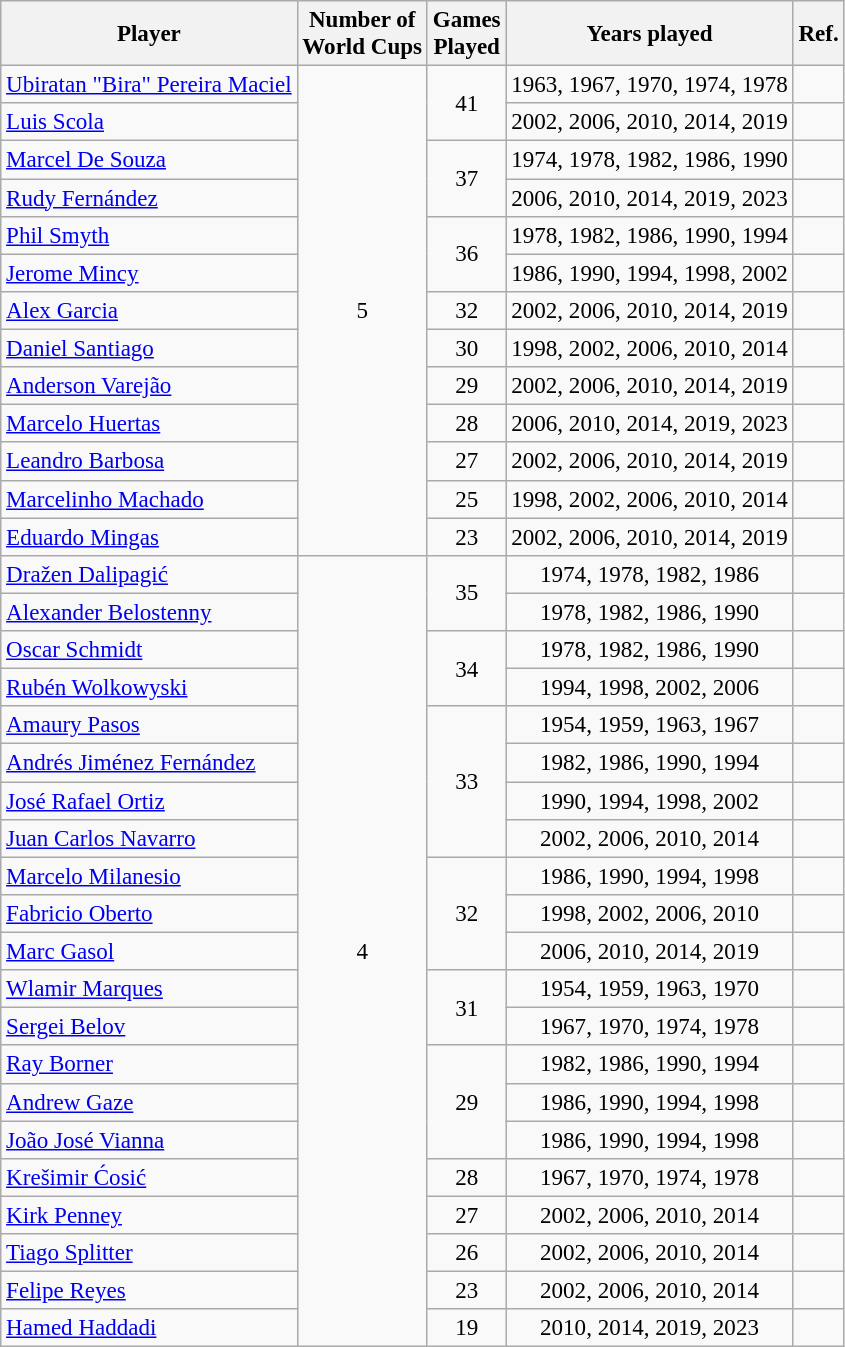<table class="wikitable sortable" style="text-align:center; font-size:96%">
<tr>
<th>Player</th>
<th>Number of <br>World Cups</th>
<th>Games <br>Played</th>
<th>Years played</th>
<th>Ref.</th>
</tr>
<tr>
<td style="text-align:left"> <a href='#'>Ubiratan "Bira" Pereira Maciel</a></td>
<td rowspan="13">5</td>
<td rowspan="2">41</td>
<td>1963, 1967, 1970, 1974, 1978</td>
<td><br></td>
</tr>
<tr>
<td style="text-align:left"> <a href='#'>Luis Scola</a></td>
<td>2002, 2006, 2010, 2014, 2019</td>
<td><br></td>
</tr>
<tr>
<td style="text-align:left"> <a href='#'>Marcel De Souza</a></td>
<td rowspan="2">37</td>
<td>1974, 1978, 1982, 1986, 1990</td>
<td><br></td>
</tr>
<tr>
<td style="text-align:left"> <a href='#'>Rudy Fernández</a></td>
<td>2006, 2010, 2014, 2019, 2023</td>
<td><br></td>
</tr>
<tr>
<td style="text-align:left"> <a href='#'>Phil Smyth</a></td>
<td rowspan="2">36</td>
<td>1978, 1982, 1986, 1990, 1994</td>
<td><br></td>
</tr>
<tr>
<td style="text-align:left"> <a href='#'>Jerome Mincy</a></td>
<td>1986, 1990, 1994, 1998, 2002</td>
<td><br></td>
</tr>
<tr>
<td style="text-align:left"> <a href='#'>Alex Garcia</a></td>
<td>32</td>
<td>2002, 2006, 2010, 2014, 2019</td>
<td><br></td>
</tr>
<tr>
<td style="text-align:left"> <a href='#'>Daniel Santiago</a></td>
<td>30</td>
<td>1998, 2002, 2006, 2010, 2014</td>
<td><br></td>
</tr>
<tr>
<td style="text-align:left"> <a href='#'>Anderson Varejão</a></td>
<td>29</td>
<td>2002, 2006, 2010, 2014, 2019</td>
<td><br></td>
</tr>
<tr>
<td style="text-align:left"> <a href='#'>Marcelo Huertas</a></td>
<td>28</td>
<td>2006, 2010, 2014, 2019, 2023</td>
<td><br></td>
</tr>
<tr>
<td style="text-align:left"> <a href='#'>Leandro Barbosa</a></td>
<td>27</td>
<td>2002, 2006, 2010, 2014, 2019</td>
<td><br></td>
</tr>
<tr>
<td style="text-align:left"> <a href='#'>Marcelinho Machado</a></td>
<td>25</td>
<td>1998, 2002, 2006, 2010, 2014</td>
<td><br></td>
</tr>
<tr>
<td style="text-align:left"> <a href='#'>Eduardo Mingas</a></td>
<td>23</td>
<td>2002, 2006, 2010, 2014, 2019</td>
<td><br></td>
</tr>
<tr>
<td style="text-align:left"> <a href='#'>Dražen Dalipagić</a></td>
<td rowspan="21">4</td>
<td rowspan="2">35</td>
<td>1974, 1978, 1982, 1986</td>
<td><br></td>
</tr>
<tr>
<td style="text-align:left"> <a href='#'>Alexander Belostenny</a></td>
<td>1978, 1982, 1986, 1990</td>
<td><br></td>
</tr>
<tr>
<td style="text-align:left"> <a href='#'>Oscar Schmidt</a></td>
<td rowspan="2">34</td>
<td>1978, 1982, 1986, 1990</td>
<td><br></td>
</tr>
<tr>
<td style="text-align:left"> <a href='#'>Rubén Wolkowyski</a></td>
<td>1994, 1998, 2002, 2006</td>
<td><br></td>
</tr>
<tr>
<td style="text-align:left"> <a href='#'>Amaury Pasos</a></td>
<td rowspan="4">33</td>
<td>1954, 1959, 1963, 1967</td>
<td><br></td>
</tr>
<tr>
<td style="text-align:left"> <a href='#'>Andrés Jiménez Fernández</a></td>
<td>1982, 1986, 1990, 1994</td>
<td><br></td>
</tr>
<tr>
<td style="text-align:left"> <a href='#'>José Rafael Ortiz</a></td>
<td>1990, 1994, 1998, 2002</td>
<td><br></td>
</tr>
<tr>
<td style="text-align:left"> <a href='#'>Juan Carlos Navarro</a></td>
<td>2002, 2006, 2010, 2014</td>
<td><br></td>
</tr>
<tr>
<td style="text-align:left"> <a href='#'>Marcelo Milanesio</a></td>
<td rowspan="3">32</td>
<td>1986, 1990, 1994, 1998</td>
<td><br></td>
</tr>
<tr>
<td style="text-align:left"> <a href='#'>Fabricio Oberto</a></td>
<td>1998, 2002, 2006, 2010</td>
<td><br></td>
</tr>
<tr>
<td style="text-align:left"> <a href='#'>Marc Gasol</a></td>
<td>2006, 2010, 2014, 2019</td>
<td><br></td>
</tr>
<tr>
<td style="text-align:left"> <a href='#'>Wlamir Marques</a></td>
<td rowspan="2">31</td>
<td>1954, 1959, 1963, 1970</td>
<td><br></td>
</tr>
<tr>
<td style="text-align:left"> <a href='#'>Sergei Belov</a></td>
<td>1967, 1970, 1974, 1978</td>
<td><br></td>
</tr>
<tr>
<td style="text-align:left"> <a href='#'>Ray Borner</a></td>
<td rowspan="3">29</td>
<td>1982, 1986, 1990, 1994</td>
<td><br></td>
</tr>
<tr>
<td style="text-align:left"> <a href='#'>Andrew Gaze</a></td>
<td>1986, 1990, 1994, 1998</td>
<td><br></td>
</tr>
<tr>
<td style="text-align:left"> <a href='#'>João José Vianna</a></td>
<td>1986, 1990, 1994, 1998</td>
<td><br></td>
</tr>
<tr>
<td style="text-align:left"> <a href='#'>Krešimir Ćosić</a></td>
<td>28</td>
<td>1967, 1970, 1974, 1978</td>
<td><br></td>
</tr>
<tr>
<td style="text-align:left"> <a href='#'>Kirk Penney</a></td>
<td>27</td>
<td>2002, 2006, 2010, 2014</td>
<td><br></td>
</tr>
<tr>
<td style="text-align:left"> <a href='#'>Tiago Splitter</a></td>
<td>26</td>
<td>2002, 2006, 2010, 2014</td>
<td><br></td>
</tr>
<tr>
<td style="text-align:left"> <a href='#'>Felipe Reyes</a></td>
<td>23</td>
<td>2002, 2006, 2010, 2014</td>
<td><br></td>
</tr>
<tr>
<td style="text-align:left"> <a href='#'>Hamed Haddadi</a></td>
<td>19</td>
<td>2010, 2014, 2019, 2023</td>
<td><br></td>
</tr>
</table>
